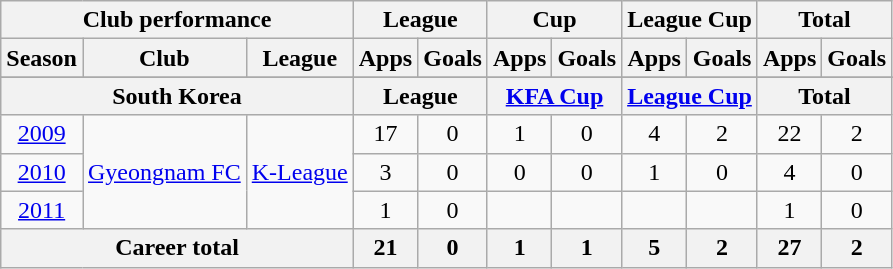<table class="wikitable" style="text-align:center">
<tr>
<th colspan=3>Club performance</th>
<th colspan=2>League</th>
<th colspan=2>Cup</th>
<th colspan=2>League Cup</th>
<th colspan=2>Total</th>
</tr>
<tr>
<th>Season</th>
<th>Club</th>
<th>League</th>
<th>Apps</th>
<th>Goals</th>
<th>Apps</th>
<th>Goals</th>
<th>Apps</th>
<th>Goals</th>
<th>Apps</th>
<th>Goals</th>
</tr>
<tr>
</tr>
<tr>
<th colspan=3>South Korea</th>
<th colspan=2>League</th>
<th colspan=2><a href='#'>KFA Cup</a></th>
<th colspan=2><a href='#'>League Cup</a></th>
<th colspan=2>Total</th>
</tr>
<tr>
<td><a href='#'>2009</a></td>
<td rowspan="3"><a href='#'>Gyeongnam FC</a></td>
<td rowspan="3"><a href='#'>K-League</a></td>
<td>17</td>
<td>0</td>
<td>1</td>
<td>0</td>
<td>4</td>
<td>2</td>
<td>22</td>
<td>2</td>
</tr>
<tr>
<td><a href='#'>2010</a></td>
<td>3</td>
<td>0</td>
<td>0</td>
<td>0</td>
<td>1</td>
<td>0</td>
<td>4</td>
<td>0</td>
</tr>
<tr>
<td><a href='#'>2011</a></td>
<td>1</td>
<td>0</td>
<td></td>
<td></td>
<td></td>
<td></td>
<td>1</td>
<td>0</td>
</tr>
<tr>
<th colspan=3>Career total</th>
<th>21</th>
<th>0</th>
<th>1</th>
<th>1</th>
<th>5</th>
<th>2</th>
<th>27</th>
<th>2</th>
</tr>
</table>
